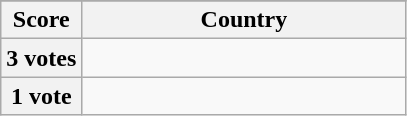<table class="wikitable">
<tr>
</tr>
<tr>
<th scope="col" width="20%">Score</th>
<th scope="col">Country</th>
</tr>
<tr>
<th scope="row">3 votes</th>
<td></td>
</tr>
<tr>
<th scope="row">1 vote</th>
<td></td>
</tr>
</table>
